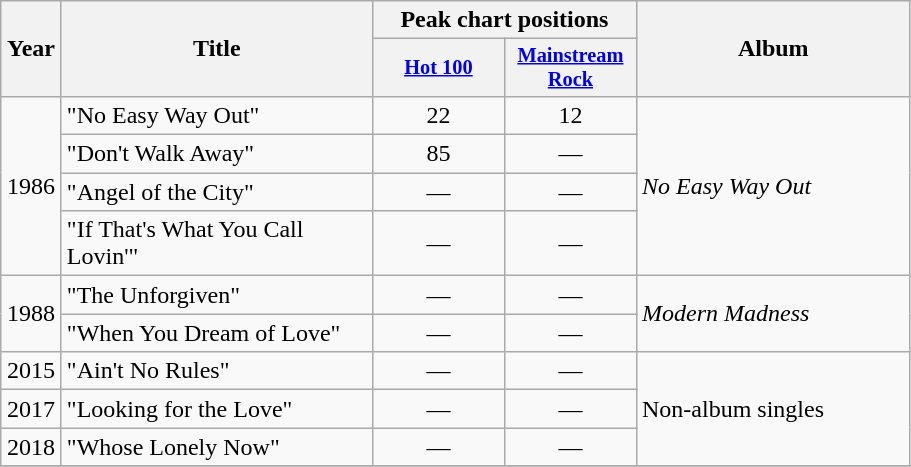<table class="wikitable">
<tr>
<th rowspan="2" style="width:33px;">Year</th>
<th style="width:200px;" rowspan="2">Title</th>
<th colspan="2">Peak chart positions</th>
<th rowspan="2" style="width:175px;">Album</th>
</tr>
<tr>
<th style="width:6em;font-size:85%"><a href='#'>Hot 100</a></th>
<th style="width:6em;font-size:85%"><a href='#'>Mainstream Rock</a></th>
</tr>
<tr>
<td style="text-align:center;" rowspan="4">1986</td>
<td>"No Easy Way Out"</td>
<td style="text-align:center;">22</td>
<td style="text-align:center;">12</td>
<td rowspan="4"><em>No Easy Way Out</em></td>
</tr>
<tr>
<td>"Don't Walk Away"</td>
<td style="text-align:center;">85</td>
<td style="text-align:center;">—</td>
</tr>
<tr>
<td>"Angel of the City"</td>
<td style="text-align:center;">—</td>
<td style="text-align:center;">—</td>
</tr>
<tr>
<td>"If That's What You Call Lovin'"</td>
<td style="text-align:center;">—</td>
<td style="text-align:center;">—</td>
</tr>
<tr>
<td style="text-align:center;" rowspan="2">1988</td>
<td>"The Unforgiven"</td>
<td style="text-align:center;">—</td>
<td style="text-align:center;">—</td>
<td rowspan="2"><em>Modern Madness</em></td>
</tr>
<tr>
<td>"When You Dream of Love"</td>
<td style="text-align:center;">—</td>
<td style="text-align:center;">—</td>
</tr>
<tr>
<td style="text-align:center;" rowspan="1">2015</td>
<td>"Ain't No Rules"</td>
<td style="text-align:center;">—</td>
<td style="text-align:center;">—</td>
<td rowspan="3">Non-album singles</td>
</tr>
<tr>
<td style="text-align:center;" rowspan="1">2017</td>
<td>"Looking for the Love"</td>
<td style="text-align:center;">—</td>
<td style="text-align:center;">—</td>
</tr>
<tr>
<td style="text-align:center;" rowspan="1">2018</td>
<td>"Whose Lonely Now"</td>
<td style="text-align:center;">—</td>
<td style="text-align:center;">—</td>
</tr>
<tr>
</tr>
</table>
